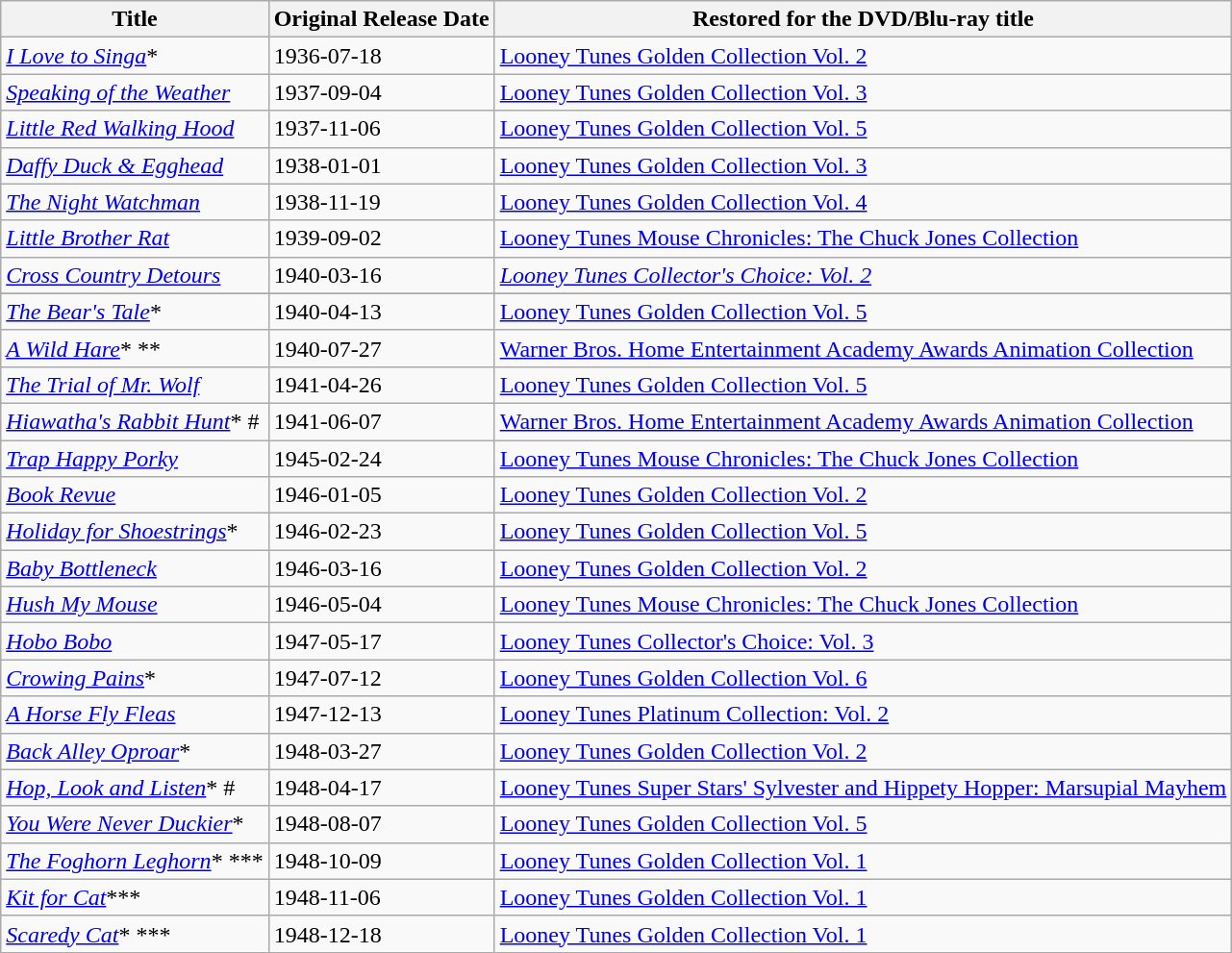<table class="wikitable sortable">
<tr>
<th>Title</th>
<th>Original Release Date</th>
<th>Restored for the DVD/Blu-ray title</th>
</tr>
<tr>
<td><em><a href='#'>I Love to Singa</a></em>*</td>
<td>1936-07-18</td>
<td><a href='#'>Looney Tunes Golden Collection Vol. 2</a></td>
</tr>
<tr>
<td><em><a href='#'>Speaking of the Weather</a></em></td>
<td>1937-09-04</td>
<td><a href='#'>Looney Tunes Golden Collection Vol. 3</a></td>
</tr>
<tr>
<td><em><a href='#'>Little Red Walking Hood</a></em></td>
<td>1937-11-06</td>
<td><a href='#'>Looney Tunes Golden Collection Vol. 5</a></td>
</tr>
<tr>
<td><em><a href='#'>Daffy Duck & Egghead</a></em></td>
<td>1938-01-01</td>
<td><a href='#'>Looney Tunes Golden Collection Vol. 3</a></td>
</tr>
<tr>
<td><em><a href='#'>The Night Watchman</a></em></td>
<td>1938-11-19</td>
<td><a href='#'>Looney Tunes Golden Collection Vol. 4</a></td>
</tr>
<tr>
<td><em><a href='#'>Little Brother Rat</a></em></td>
<td>1939-09-02</td>
<td><a href='#'>Looney Tunes Mouse Chronicles: The Chuck Jones Collection</a></td>
</tr>
<tr>
<td><em><a href='#'>Cross Country Detours</a></em></td>
<td>1940-03-16</td>
<td><em><a href='#'>Looney Tunes Collector's Choice: Vol. 2</a></em></td>
</tr>
<tr>
</tr>
<tr>
<td><em><a href='#'>The Bear's Tale</a></em>*</td>
<td>1940-04-13</td>
<td><a href='#'>Looney Tunes Golden Collection Vol. 5</a></td>
</tr>
<tr>
<td><em><a href='#'>A Wild Hare</a></em>* **</td>
<td>1940-07-27</td>
<td><a href='#'>Warner Bros. Home Entertainment Academy Awards Animation Collection</a></td>
</tr>
<tr>
<td><em><a href='#'>The Trial of Mr. Wolf</a></em></td>
<td>1941-04-26</td>
<td><a href='#'>Looney Tunes Golden Collection Vol. 5</a></td>
</tr>
<tr>
<td><em><a href='#'>Hiawatha's Rabbit Hunt</a></em>* #</td>
<td>1941-06-07</td>
<td><a href='#'>Warner Bros. Home Entertainment Academy Awards Animation Collection</a></td>
</tr>
<tr>
<td><em><a href='#'>Trap Happy Porky</a></em></td>
<td>1945-02-24</td>
<td><a href='#'>Looney Tunes Mouse Chronicles: The Chuck Jones Collection</a></td>
</tr>
<tr>
<td><em><a href='#'>Book Revue</a></em></td>
<td>1946-01-05</td>
<td><a href='#'>Looney Tunes Golden Collection Vol. 2</a></td>
</tr>
<tr>
<td><em><a href='#'>Holiday for Shoestrings</a></em>*</td>
<td>1946-02-23</td>
<td><a href='#'>Looney Tunes Golden Collection Vol. 5</a></td>
</tr>
<tr>
<td><em><a href='#'>Baby Bottleneck</a></em></td>
<td>1946-03-16</td>
<td><a href='#'>Looney Tunes Golden Collection Vol. 2</a></td>
</tr>
<tr>
<td><em><a href='#'>Hush My Mouse</a></em></td>
<td>1946-05-04</td>
<td><a href='#'>Looney Tunes Mouse Chronicles: The Chuck Jones Collection</a></td>
</tr>
<tr>
<td><em><a href='#'>Hobo Bobo</a></em></td>
<td>1947-05-17</td>
<td><a href='#'>Looney Tunes Collector's Choice: Vol. 3</a></td>
</tr>
<tr>
<td><em><a href='#'>Crowing Pains</a></em>*</td>
<td>1947-07-12</td>
<td><a href='#'>Looney Tunes Golden Collection Vol. 6</a></td>
</tr>
<tr>
<td><em><a href='#'>A Horse Fly Fleas</a></em></td>
<td>1947-12-13</td>
<td><a href='#'>Looney Tunes Platinum Collection: Vol. 2</a></td>
</tr>
<tr>
<td><em><a href='#'>Back Alley Oproar</a></em>*</td>
<td>1948-03-27</td>
<td><a href='#'>Looney Tunes Golden Collection Vol. 2</a></td>
</tr>
<tr>
<td><em><a href='#'>Hop, Look and Listen</a></em>* #</td>
<td>1948-04-17</td>
<td><a href='#'>Looney Tunes Super Stars' Sylvester and Hippety Hopper: Marsupial Mayhem</a></td>
</tr>
<tr>
<td><em><a href='#'>You Were Never Duckier</a></em>*</td>
<td>1948-08-07</td>
<td><a href='#'>Looney Tunes Golden Collection Vol. 5</a></td>
</tr>
<tr>
<td><em><a href='#'>The Foghorn Leghorn</a></em>* ***</td>
<td>1948-10-09</td>
<td><a href='#'>Looney Tunes Golden Collection Vol. 1</a></td>
</tr>
<tr>
<td><em><a href='#'>Kit for Cat</a></em>***</td>
<td>1948-11-06</td>
<td><a href='#'>Looney Tunes Golden Collection Vol. 1</a></td>
</tr>
<tr>
<td><em><a href='#'>Scaredy Cat</a></em>* ***</td>
<td>1948-12-18</td>
<td><a href='#'>Looney Tunes Golden Collection Vol. 1</a></td>
</tr>
</table>
